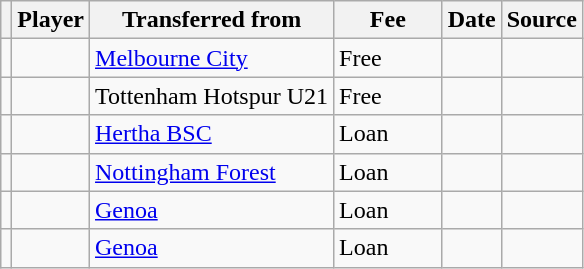<table class="wikitable plainrowheaders sortable">
<tr>
<th></th>
<th scope="col">Player</th>
<th>Transferred from</th>
<th style="width: 65px;">Fee</th>
<th scope="col">Date</th>
<th scope="col">Source</th>
</tr>
<tr>
<td align="center"></td>
<td></td>
<td> <a href='#'>Melbourne City</a></td>
<td>Free</td>
<td></td>
<td></td>
</tr>
<tr>
<td align="center"></td>
<td></td>
<td> Tottenham Hotspur U21</td>
<td>Free</td>
<td></td>
<td></td>
</tr>
<tr>
<td align="center"></td>
<td></td>
<td> <a href='#'>Hertha BSC</a></td>
<td>Loan</td>
<td></td>
<td></td>
</tr>
<tr>
<td align="center"></td>
<td></td>
<td> <a href='#'>Nottingham Forest</a></td>
<td>Loan</td>
<td></td>
<td></td>
</tr>
<tr>
<td align="center"></td>
<td></td>
<td> <a href='#'>Genoa</a></td>
<td>Loan</td>
<td></td>
<td></td>
</tr>
<tr>
<td align="center"></td>
<td></td>
<td> <a href='#'>Genoa</a></td>
<td>Loan</td>
<td></td>
<td></td>
</tr>
</table>
